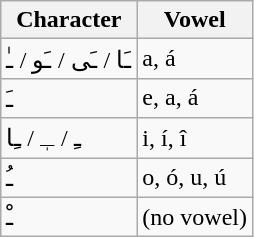<table class="wikitable">
<tr>
<th>Character</th>
<th>Vowel</th>
</tr>
<tr>
<td>ـَا / ـَى / ـَو / ـٰ</td>
<td>a, á</td>
</tr>
<tr>
<td>ـَ</td>
<td>e, a, á</td>
</tr>
<tr>
<td>ـِ / ـٖ / ـِا</td>
<td>i, í, î</td>
</tr>
<tr>
<td>ـُ</td>
<td>o, ó, u, ú</td>
</tr>
<tr>
<td>ـْ</td>
<td>(no vowel)</td>
</tr>
</table>
